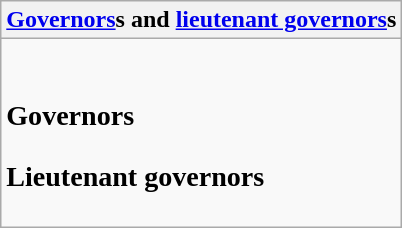<table class="wikitable collapsible collapsed">
<tr>
<th><a href='#'>Governors</a>s and <a href='#'>lieutenant governors</a>s</th>
</tr>
<tr>
<td><br><h3>Governors</h3><h3>Lieutenant governors</h3></td>
</tr>
</table>
